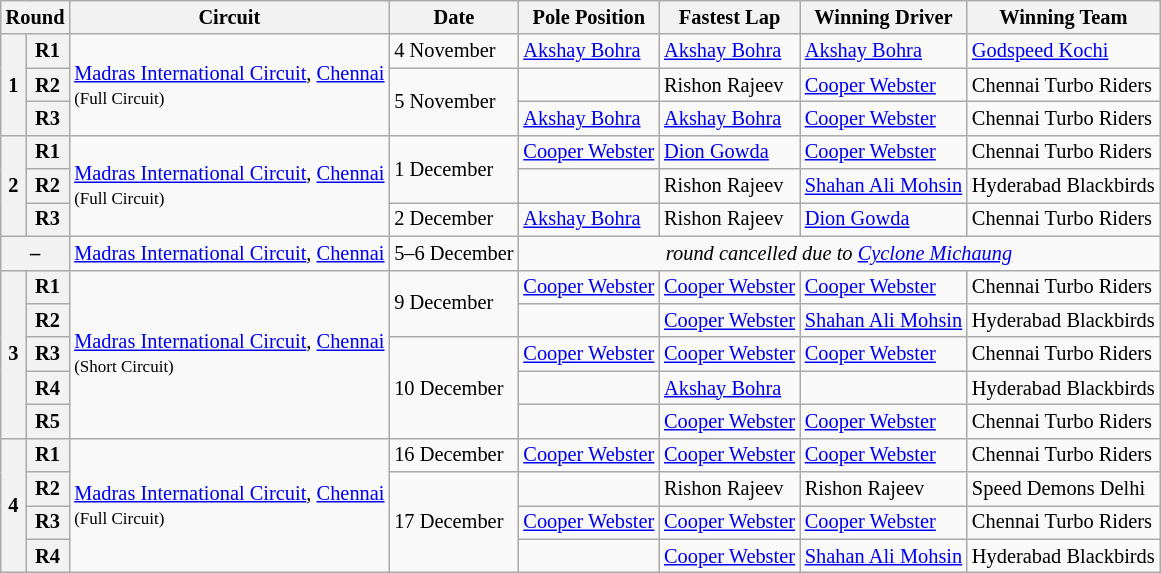<table class="wikitable" style="font-size: 85%">
<tr>
<th colspan=2>Round</th>
<th>Circuit</th>
<th>Date</th>
<th>Pole Position</th>
<th>Fastest Lap</th>
<th>Winning Driver</th>
<th>Winning Team</th>
</tr>
<tr>
<th rowspan=3>1</th>
<th>R1</th>
<td rowspan=3><a href='#'>Madras International Circuit</a>, <a href='#'>Chennai</a><br><small>(Full Circuit)</small></td>
<td>4 November</td>
<td> <a href='#'>Akshay Bohra</a></td>
<td> <a href='#'>Akshay Bohra</a></td>
<td> <a href='#'>Akshay Bohra</a></td>
<td><a href='#'>Godspeed Kochi</a></td>
</tr>
<tr>
<th>R2</th>
<td rowspan=2>5 November</td>
<td></td>
<td> Rishon Rajeev</td>
<td> <a href='#'>Cooper Webster</a></td>
<td>Chennai Turbo Riders</td>
</tr>
<tr>
<th>R3</th>
<td> <a href='#'>Akshay Bohra</a></td>
<td> <a href='#'>Akshay Bohra</a></td>
<td> <a href='#'>Cooper Webster</a></td>
<td>Chennai Turbo Riders</td>
</tr>
<tr>
<th rowspan=3>2</th>
<th>R1</th>
<td rowspan=3><a href='#'>Madras International Circuit</a>, <a href='#'>Chennai</a><br><small>(Full Circuit)</small></td>
<td rowspan=2>1 December</td>
<td> <a href='#'>Cooper Webster</a></td>
<td> <a href='#'>Dion Gowda</a></td>
<td> <a href='#'>Cooper Webster</a></td>
<td>Chennai Turbo Riders</td>
</tr>
<tr>
<th>R2</th>
<td></td>
<td> Rishon Rajeev</td>
<td> <a href='#'>Shahan Ali Mohsin</a></td>
<td>Hyderabad Blackbirds</td>
</tr>
<tr>
<th>R3</th>
<td>2 December</td>
<td> <a href='#'>Akshay Bohra</a></td>
<td> Rishon Rajeev</td>
<td> <a href='#'>Dion Gowda</a></td>
<td>Chennai Turbo Riders</td>
</tr>
<tr>
<th colspan=2>–</th>
<td><a href='#'>Madras International Circuit</a>, <a href='#'>Chennai</a></td>
<td>5–6 December</td>
<td colspan=4 align=center><em>round cancelled due to <a href='#'>Cyclone Michaung</a></em></td>
</tr>
<tr>
<th rowspan=5>3</th>
<th>R1</th>
<td rowspan=5><a href='#'>Madras International Circuit</a>, <a href='#'>Chennai</a><br><small>(Short Circuit)</small></td>
<td rowspan=2>9 December</td>
<td> <a href='#'>Cooper Webster</a></td>
<td> <a href='#'>Cooper Webster</a></td>
<td> <a href='#'>Cooper Webster</a></td>
<td>Chennai Turbo Riders</td>
</tr>
<tr>
<th>R2</th>
<td></td>
<td> <a href='#'>Cooper Webster</a></td>
<td> <a href='#'>Shahan Ali Mohsin</a></td>
<td>Hyderabad Blackbirds</td>
</tr>
<tr>
<th>R3</th>
<td rowspan=3>10 December</td>
<td> <a href='#'>Cooper Webster</a></td>
<td> <a href='#'>Cooper Webster</a></td>
<td> <a href='#'>Cooper Webster</a></td>
<td>Chennai Turbo Riders</td>
</tr>
<tr>
<th>R4</th>
<td></td>
<td> <a href='#'>Akshay Bohra</a></td>
<td> </td>
<td>Hyderabad Blackbirds</td>
</tr>
<tr>
<th>R5</th>
<td></td>
<td> <a href='#'>Cooper Webster</a></td>
<td> <a href='#'>Cooper Webster</a></td>
<td>Chennai Turbo Riders</td>
</tr>
<tr>
<th rowspan=4>4</th>
<th>R1</th>
<td rowspan=4><a href='#'>Madras International Circuit</a>, <a href='#'>Chennai</a><br><small>(Full Circuit)</small></td>
<td>16 December</td>
<td> <a href='#'>Cooper Webster</a></td>
<td> <a href='#'>Cooper Webster</a></td>
<td> <a href='#'>Cooper Webster</a></td>
<td>Chennai Turbo Riders</td>
</tr>
<tr>
<th>R2</th>
<td rowspan=3>17 December</td>
<td></td>
<td> Rishon Rajeev</td>
<td> Rishon Rajeev</td>
<td>Speed Demons Delhi</td>
</tr>
<tr>
<th>R3</th>
<td> <a href='#'>Cooper Webster</a></td>
<td> <a href='#'>Cooper Webster</a></td>
<td> <a href='#'>Cooper Webster</a></td>
<td>Chennai Turbo Riders</td>
</tr>
<tr>
<th>R4</th>
<td></td>
<td> <a href='#'>Cooper Webster</a></td>
<td> <a href='#'>Shahan Ali Mohsin</a></td>
<td>Hyderabad Blackbirds</td>
</tr>
</table>
